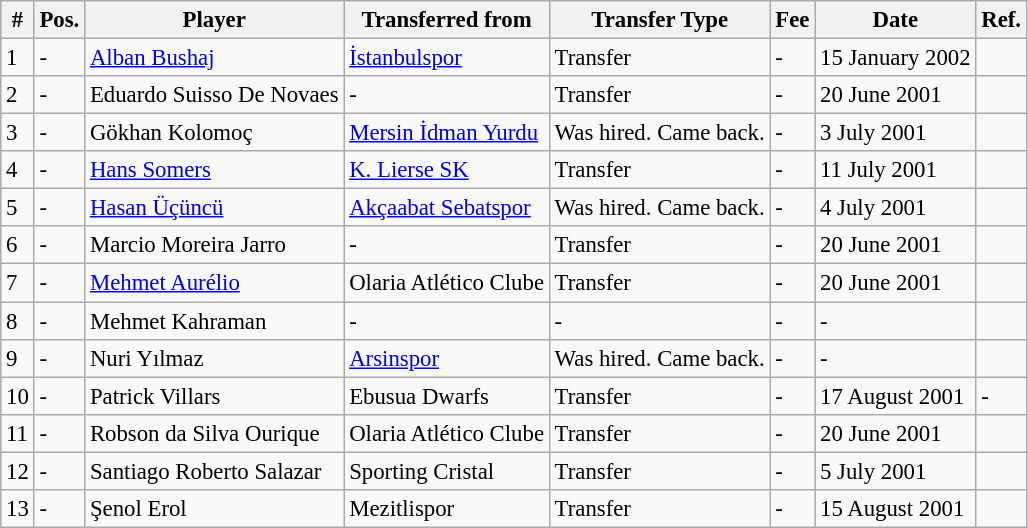<table class="wikitable" style="text-align:center; font-size:95%; text-align:left">
<tr>
<th>#</th>
<th>Pos.</th>
<th>Player</th>
<th>Transferred from</th>
<th>Transfer Type</th>
<th>Fee</th>
<th>Date</th>
<th>Ref.</th>
</tr>
<tr --->
<td>1</td>
<td>-</td>
<td><a href='#'>Alban Bushaj</a></td>
<td><a href='#'>İstanbulspor</a></td>
<td>Transfer</td>
<td>-</td>
<td>15 January 2002</td>
<td></td>
</tr>
<tr --->
<td>2</td>
<td>-</td>
<td>Eduardo Suisso De Novaes</td>
<td>-</td>
<td>Transfer</td>
<td>-</td>
<td>20 June 2001</td>
<td></td>
</tr>
<tr --->
<td>3</td>
<td>-</td>
<td>Gökhan Kolomoç</td>
<td><a href='#'>Mersin İdman Yurdu</a></td>
<td>Was hired. Came back.</td>
<td>-</td>
<td>3 July 2001</td>
<td></td>
</tr>
<tr --->
<td>4</td>
<td>-</td>
<td><a href='#'>Hans Somers</a></td>
<td><a href='#'>K. Lierse SK</a></td>
<td>Transfer</td>
<td>-</td>
<td>11 July 2001</td>
<td></td>
</tr>
<tr --->
<td>5</td>
<td>-</td>
<td><a href='#'>Hasan Üçüncü</a></td>
<td><a href='#'>Akçaabat Sebatspor</a></td>
<td>Was hired. Came back.</td>
<td>-</td>
<td>4 July 2001</td>
<td></td>
</tr>
<tr --->
<td>6</td>
<td>-</td>
<td>Marcio Moreira Jarro</td>
<td>-</td>
<td>Transfer</td>
<td>-</td>
<td>20 June 2001</td>
<td></td>
</tr>
<tr --->
<td>7</td>
<td>-</td>
<td><a href='#'>Mehmet Aurélio</a></td>
<td>Olaria Atlético Clube</td>
<td>Transfer</td>
<td>-</td>
<td>20 June 2001</td>
<td></td>
</tr>
<tr --->
<td>8</td>
<td>-</td>
<td>Mehmet Kahraman</td>
<td>-</td>
<td>-</td>
<td>-</td>
<td>-</td>
<td></td>
</tr>
<tr --->
<td>9</td>
<td>-</td>
<td>Nuri Yılmaz</td>
<td><a href='#'>Arsinspor</a></td>
<td>Was hired. Came back.</td>
<td>-</td>
<td>-</td>
<td></td>
</tr>
<tr --->
<td>10</td>
<td>-</td>
<td>Patrick Villars</td>
<td>Ebusua Dwarfs</td>
<td>Transfer</td>
<td>-</td>
<td>17 August 2001</td>
<td>-</td>
</tr>
<tr --->
<td>11</td>
<td>-</td>
<td>Robson da Silva Ourique</td>
<td>Olaria Atlético Clube</td>
<td>Transfer</td>
<td>-</td>
<td>20 June 2001</td>
<td></td>
</tr>
<tr --->
<td>12</td>
<td>-</td>
<td>Santiago Roberto Salazar</td>
<td>Sporting Cristal</td>
<td>Transfer</td>
<td>-</td>
<td>5 July 2001</td>
<td></td>
</tr>
<tr --->
<td>13</td>
<td>-</td>
<td>Şenol Erol</td>
<td>Mezitlispor</td>
<td>Transfer</td>
<td>-</td>
<td>15 August 2001</td>
<td></td>
</tr>
</table>
